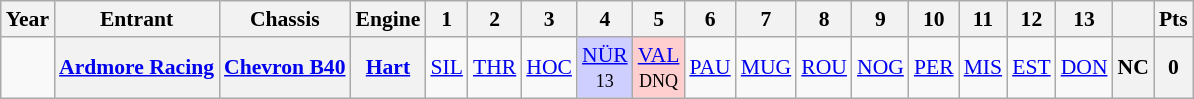<table class="wikitable" style="text-align:center; font-size:90%">
<tr>
<th>Year</th>
<th>Entrant</th>
<th>Chassis</th>
<th>Engine</th>
<th>1</th>
<th>2</th>
<th>3</th>
<th>4</th>
<th>5</th>
<th>6</th>
<th>7</th>
<th>8</th>
<th>9</th>
<th>10</th>
<th>11</th>
<th>12</th>
<th>13</th>
<th></th>
<th>Pts</th>
</tr>
<tr>
<td></td>
<th><a href='#'>Ardmore Racing</a></th>
<th><a href='#'>Chevron B40</a></th>
<th><a href='#'>Hart</a></th>
<td><a href='#'>SIL</a></td>
<td><a href='#'>THR</a></td>
<td><a href='#'>HOC</a></td>
<td style="background:#CFCFFF;"><a href='#'>NÜR</a><br><small>13</small></td>
<td style="background:#FFCFCF;"><a href='#'>VAL</a><br><small>DNQ</small></td>
<td><a href='#'>PAU</a></td>
<td><a href='#'>MUG</a></td>
<td><a href='#'>ROU</a></td>
<td><a href='#'>NOG</a></td>
<td><a href='#'>PER</a></td>
<td><a href='#'>MIS</a></td>
<td><a href='#'>EST</a></td>
<td><a href='#'>DON</a></td>
<th>NC</th>
<th>0</th>
</tr>
</table>
